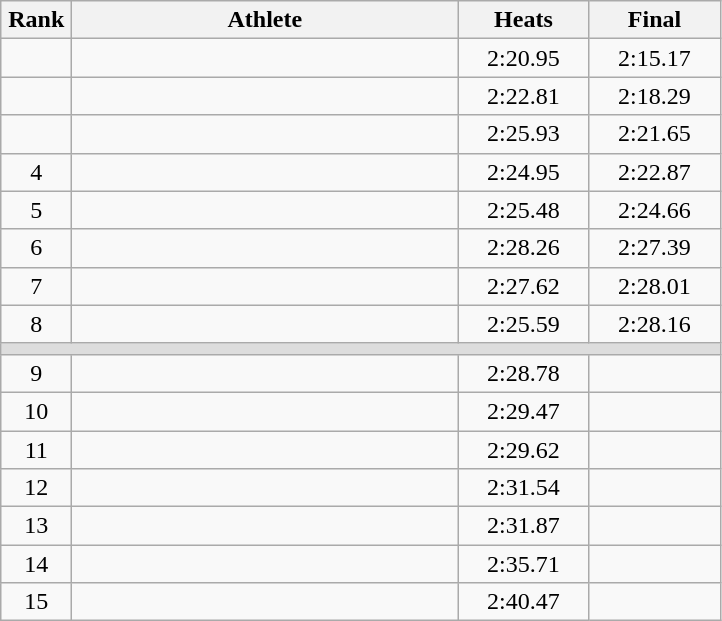<table class=wikitable style="text-align:center">
<tr>
<th width=40>Rank</th>
<th width=250>Athlete</th>
<th width=80>Heats</th>
<th width=80>Final</th>
</tr>
<tr>
<td></td>
<td align=left></td>
<td>2:20.95</td>
<td>2:15.17</td>
</tr>
<tr>
<td></td>
<td align=left></td>
<td>2:22.81</td>
<td>2:18.29</td>
</tr>
<tr>
<td></td>
<td align=left></td>
<td>2:25.93</td>
<td>2:21.65</td>
</tr>
<tr>
<td>4</td>
<td align=left></td>
<td>2:24.95</td>
<td>2:22.87</td>
</tr>
<tr>
<td>5</td>
<td align=left></td>
<td>2:25.48</td>
<td>2:24.66</td>
</tr>
<tr>
<td>6</td>
<td align=left></td>
<td>2:28.26</td>
<td>2:27.39</td>
</tr>
<tr>
<td>7</td>
<td align=left></td>
<td>2:27.62</td>
<td>2:28.01</td>
</tr>
<tr>
<td>8</td>
<td align=left></td>
<td>2:25.59</td>
<td>2:28.16</td>
</tr>
<tr bgcolor=#DDDDDD>
<td colspan=4></td>
</tr>
<tr>
<td>9</td>
<td align=left></td>
<td>2:28.78</td>
<td></td>
</tr>
<tr>
<td>10</td>
<td align=left></td>
<td>2:29.47</td>
<td></td>
</tr>
<tr>
<td>11</td>
<td align=left></td>
<td>2:29.62</td>
<td></td>
</tr>
<tr>
<td>12</td>
<td align=left></td>
<td>2:31.54</td>
<td></td>
</tr>
<tr>
<td>13</td>
<td align=left></td>
<td>2:31.87</td>
<td></td>
</tr>
<tr>
<td>14</td>
<td align=left></td>
<td>2:35.71</td>
<td></td>
</tr>
<tr>
<td>15</td>
<td align=left></td>
<td>2:40.47</td>
<td></td>
</tr>
</table>
